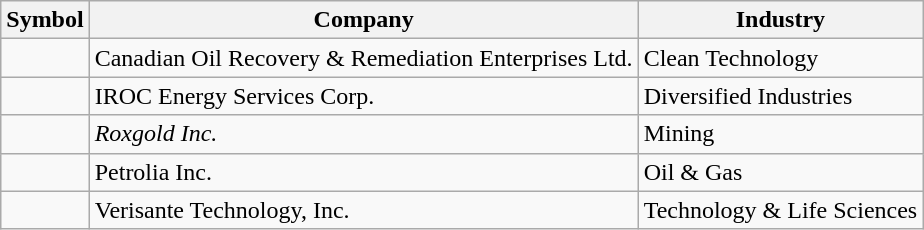<table class="wikitable">
<tr>
<th>Symbol</th>
<th>Company</th>
<th>Industry</th>
</tr>
<tr>
<td></td>
<td>Canadian Oil Recovery & Remediation Enterprises Ltd.</td>
<td>Clean Technology</td>
</tr>
<tr>
<td></td>
<td>IROC Energy Services Corp.</td>
<td>Diversified Industries</td>
</tr>
<tr>
<td></td>
<td><em>Roxgold Inc.</em></td>
<td>Mining</td>
</tr>
<tr>
<td></td>
<td>Petrolia Inc.</td>
<td>Oil & Gas</td>
</tr>
<tr>
<td></td>
<td>Verisante Technology, Inc.</td>
<td>Technology & Life Sciences</td>
</tr>
</table>
